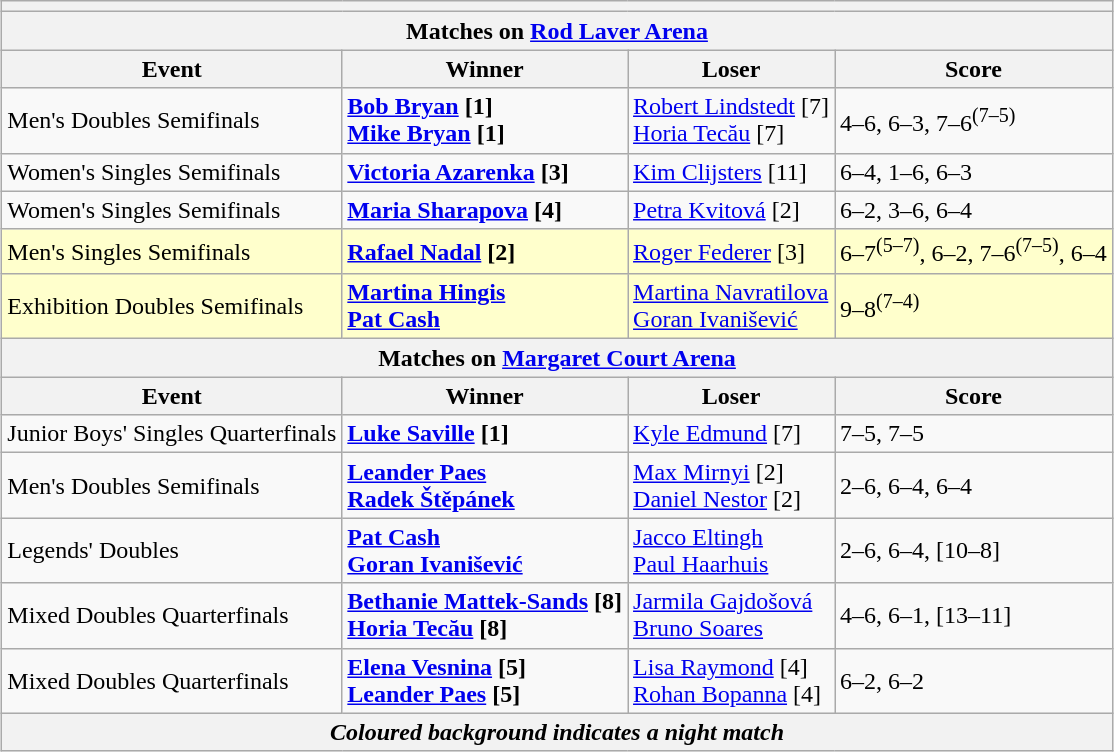<table class="wikitable collapsible uncollapsed" style="margin:1em auto;">
<tr>
<th colspan=4></th>
</tr>
<tr>
<th colspan=4><strong>Matches on <a href='#'>Rod Laver Arena</a></strong></th>
</tr>
<tr>
<th>Event</th>
<th>Winner</th>
<th>Loser</th>
<th>Score</th>
</tr>
<tr align=left>
<td>Men's Doubles Semifinals</td>
<td><strong> <a href='#'>Bob Bryan</a> [1] <br>  <a href='#'>Mike Bryan</a> [1]</strong></td>
<td> <a href='#'>Robert Lindstedt</a> [7] <br>  <a href='#'>Horia Tecău</a> [7]</td>
<td>4–6, 6–3, 7–6<sup>(7–5)</sup></td>
</tr>
<tr align=left>
<td>Women's Singles Semifinals</td>
<td><strong> <a href='#'>Victoria Azarenka</a> [3]</strong></td>
<td> <a href='#'>Kim Clijsters</a> [11]</td>
<td>6–4, 1–6, 6–3</td>
</tr>
<tr align=left>
<td>Women's Singles Semifinals</td>
<td><strong> <a href='#'>Maria Sharapova</a> [4]</strong></td>
<td> <a href='#'>Petra Kvitová</a> [2]</td>
<td>6–2, 3–6, 6–4</td>
</tr>
<tr style="text-align:left; background:#ffc;">
<td>Men's Singles Semifinals</td>
<td><strong> <a href='#'>Rafael Nadal</a> [2]</strong></td>
<td> <a href='#'>Roger Federer</a> [3]</td>
<td>6–7<sup>(5–7)</sup>, 6–2, 7–6<sup>(7–5)</sup>, 6–4</td>
</tr>
<tr style="text-align:left; background:#ffc;">
<td>Exhibition Doubles Semifinals</td>
<td><strong> <a href='#'>Martina Hingis</a> <br>  <a href='#'>Pat Cash</a></strong></td>
<td> <a href='#'>Martina Navratilova</a> <br>  <a href='#'>Goran Ivanišević</a></td>
<td>9–8<sup>(7–4)</sup></td>
</tr>
<tr>
<th colspan=4><strong>Matches on <a href='#'>Margaret Court Arena</a></strong></th>
</tr>
<tr>
<th>Event</th>
<th>Winner</th>
<th>Loser</th>
<th>Score</th>
</tr>
<tr align=left>
<td>Junior Boys' Singles Quarterfinals</td>
<td><strong> <a href='#'>Luke Saville</a> [1]</strong></td>
<td> <a href='#'>Kyle Edmund</a> [7]</td>
<td>7–5, 7–5</td>
</tr>
<tr align=left>
<td>Men's Doubles Semifinals</td>
<td><strong> <a href='#'>Leander Paes</a> <br>  <a href='#'>Radek Štěpánek</a></strong></td>
<td> <a href='#'>Max Mirnyi</a> [2] <br>  <a href='#'>Daniel Nestor</a> [2]</td>
<td>2–6, 6–4, 6–4</td>
</tr>
<tr align=left>
<td>Legends' Doubles</td>
<td><strong> <a href='#'>Pat Cash</a> <br>  <a href='#'>Goran Ivanišević</a></strong></td>
<td> <a href='#'>Jacco Eltingh</a> <br>  <a href='#'>Paul Haarhuis</a></td>
<td>2–6, 6–4, [10–8]</td>
</tr>
<tr align=left>
<td>Mixed Doubles Quarterfinals</td>
<td><strong> <a href='#'>Bethanie Mattek-Sands</a> [8] <br>  <a href='#'>Horia Tecău</a> [8]</strong></td>
<td> <a href='#'>Jarmila Gajdošová</a> <br>  <a href='#'>Bruno Soares</a></td>
<td>4–6, 6–1, [13–11]</td>
</tr>
<tr align=left>
<td>Mixed Doubles Quarterfinals</td>
<td><strong> <a href='#'>Elena Vesnina</a> [5] <br>  <a href='#'>Leander Paes</a> [5]</strong></td>
<td> <a href='#'>Lisa Raymond</a> [4] <br>  <a href='#'>Rohan Bopanna</a> [4]</td>
<td>6–2, 6–2</td>
</tr>
<tr>
<th colspan=4><em>Coloured background indicates a night match</em></th>
</tr>
</table>
